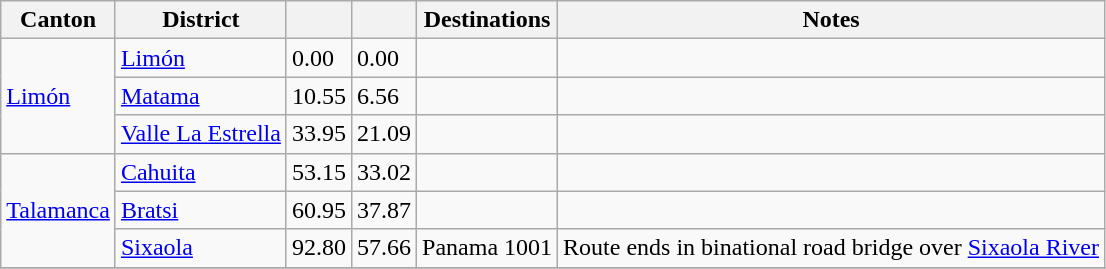<table class="wikitable">
<tr>
<th scope="col">Canton</th>
<th scope="col">District</th>
<th scope="col"></th>
<th scope="col"></th>
<th scope="col">Destinations</th>
<th scope="col">Notes</th>
</tr>
<tr>
<td rowspan=3><a href='#'>Limón</a></td>
<td><a href='#'>Limón</a></td>
<td>0.00</td>
<td>0.00</td>
<td></td>
<td></td>
</tr>
<tr>
<td><a href='#'>Matama</a></td>
<td>10.55</td>
<td>6.56</td>
<td></td>
<td></td>
</tr>
<tr>
<td><a href='#'>Valle La Estrella</a></td>
<td>33.95</td>
<td>21.09</td>
<td></td>
<td></td>
</tr>
<tr>
<td rowspan=3><a href='#'>Talamanca</a></td>
<td><a href='#'>Cahuita</a></td>
<td>53.15</td>
<td>33.02</td>
<td></td>
<td></td>
</tr>
<tr>
<td><a href='#'>Bratsi</a></td>
<td>60.95</td>
<td>37.87</td>
<td></td>
<td></td>
</tr>
<tr>
<td><a href='#'>Sixaola</a></td>
<td>92.80</td>
<td>57.66</td>
<td>Panama 1001</td>
<td>Route ends in binational road bridge over <a href='#'>Sixaola River</a></td>
</tr>
<tr>
</tr>
</table>
